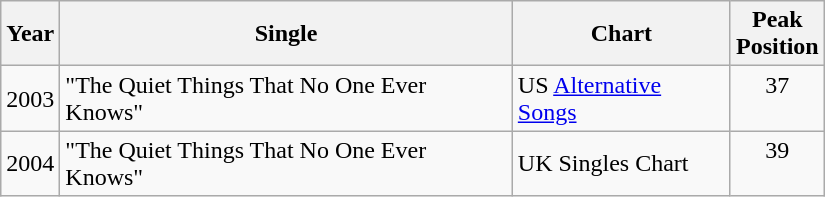<table class = "wikitable" width="550">
<tr>
<th>Year</th>
<th>Single</th>
<th>Chart</th>
<th>Peak<br>Position</th>
</tr>
<tr>
<td>2003</td>
<td>"The Quiet Things That No One Ever Knows"</td>
<td>US <a href='#'>Alternative Songs</a></td>
<td align = "center" valign="top">37</td>
</tr>
<tr>
<td>2004</td>
<td>"The Quiet Things That No One Ever Knows"</td>
<td>UK Singles Chart</td>
<td align = "center" valign="top">39</td>
</tr>
</table>
